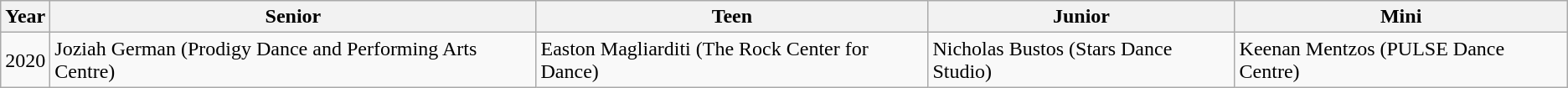<table class="wikitable">
<tr>
<th>Year</th>
<th>Senior</th>
<th>Teen</th>
<th>Junior</th>
<th>Mini</th>
</tr>
<tr>
<td>2020</td>
<td>Joziah German (Prodigy Dance and Performing Arts Centre)</td>
<td>Easton Magliarditi (The Rock Center for Dance)</td>
<td>Nicholas Bustos (Stars Dance Studio)</td>
<td>Keenan Mentzos (PULSE Dance Centre)</td>
</tr>
</table>
